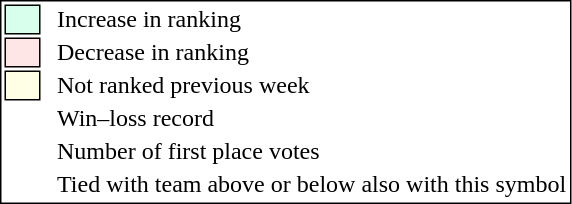<table style="border:1px solid black;">
<tr>
<td style="background:#D8FFEB; width:20px; border:1px solid black;"></td>
<td> </td>
<td>Increase in ranking</td>
</tr>
<tr>
<td style="background:#FFE6E6; width:20px; border:1px solid black;"></td>
<td> </td>
<td>Decrease in ranking</td>
</tr>
<tr>
<td style="background:#FFFFE6; width:20px; border:1px solid black;"></td>
<td> </td>
<td>Not ranked previous week</td>
</tr>
<tr>
<td></td>
<td> </td>
<td>Win–loss record</td>
</tr>
<tr>
<td></td>
<td> </td>
<td>Number of first place votes</td>
</tr>
<tr>
<td></td>
<td></td>
<td>Tied with team above or below also with this symbol</td>
</tr>
</table>
